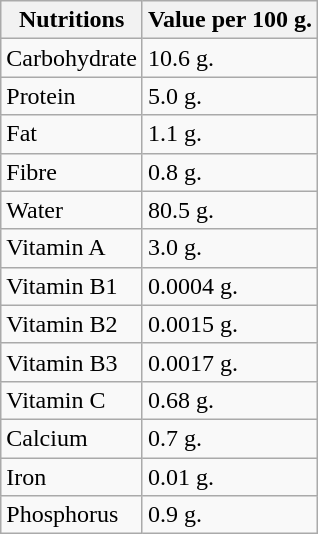<table class="wikitable">
<tr>
<th>Nutritions</th>
<th>Value per 100 g.</th>
</tr>
<tr>
<td>Carbohydrate</td>
<td>10.6 g.</td>
</tr>
<tr>
<td>Protein</td>
<td>5.0 g.</td>
</tr>
<tr>
<td>Fat</td>
<td>1.1 g.</td>
</tr>
<tr>
<td>Fibre</td>
<td>0.8 g.</td>
</tr>
<tr>
<td>Water</td>
<td>80.5 g.</td>
</tr>
<tr>
<td>Vitamin A</td>
<td>3.0 g.</td>
</tr>
<tr>
<td>Vitamin B1</td>
<td>0.0004 g.</td>
</tr>
<tr>
<td>Vitamin B2</td>
<td>0.0015 g.</td>
</tr>
<tr>
<td>Vitamin B3</td>
<td>0.0017 g.</td>
</tr>
<tr>
<td>Vitamin C</td>
<td>0.68 g.</td>
</tr>
<tr>
<td>Calcium</td>
<td>0.7 g.</td>
</tr>
<tr>
<td>Iron</td>
<td>0.01 g.</td>
</tr>
<tr>
<td>Phosphorus</td>
<td>0.9 g.</td>
</tr>
</table>
